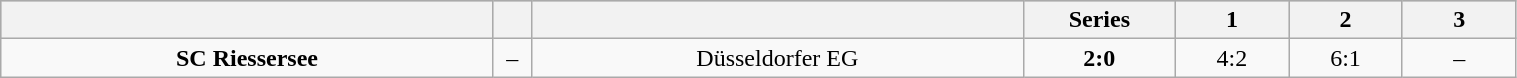<table class="wikitable" width="80%">
<tr style="background-color:#c0c0c0;">
<th style="width:32.5%;"></th>
<th style="width:2.5%;"></th>
<th style="width:32.5%;"></th>
<th style="width:10%;">Series</th>
<th style="width:7.5%;">1</th>
<th style="width:7.5%;">2</th>
<th style="width:7.5%;">3</th>
</tr>
<tr align="center">
<td><strong>SC Riessersee</strong></td>
<td>–</td>
<td>Düsseldorfer EG</td>
<td><strong>2:0</strong></td>
<td>4:2</td>
<td>6:1</td>
<td>–</td>
</tr>
</table>
